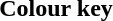<table class="toccolours" style="margin:0.5em auto">
<tr>
<th>Colour key<br></th>
</tr>
<tr>
<td><br>





</td>
</tr>
</table>
